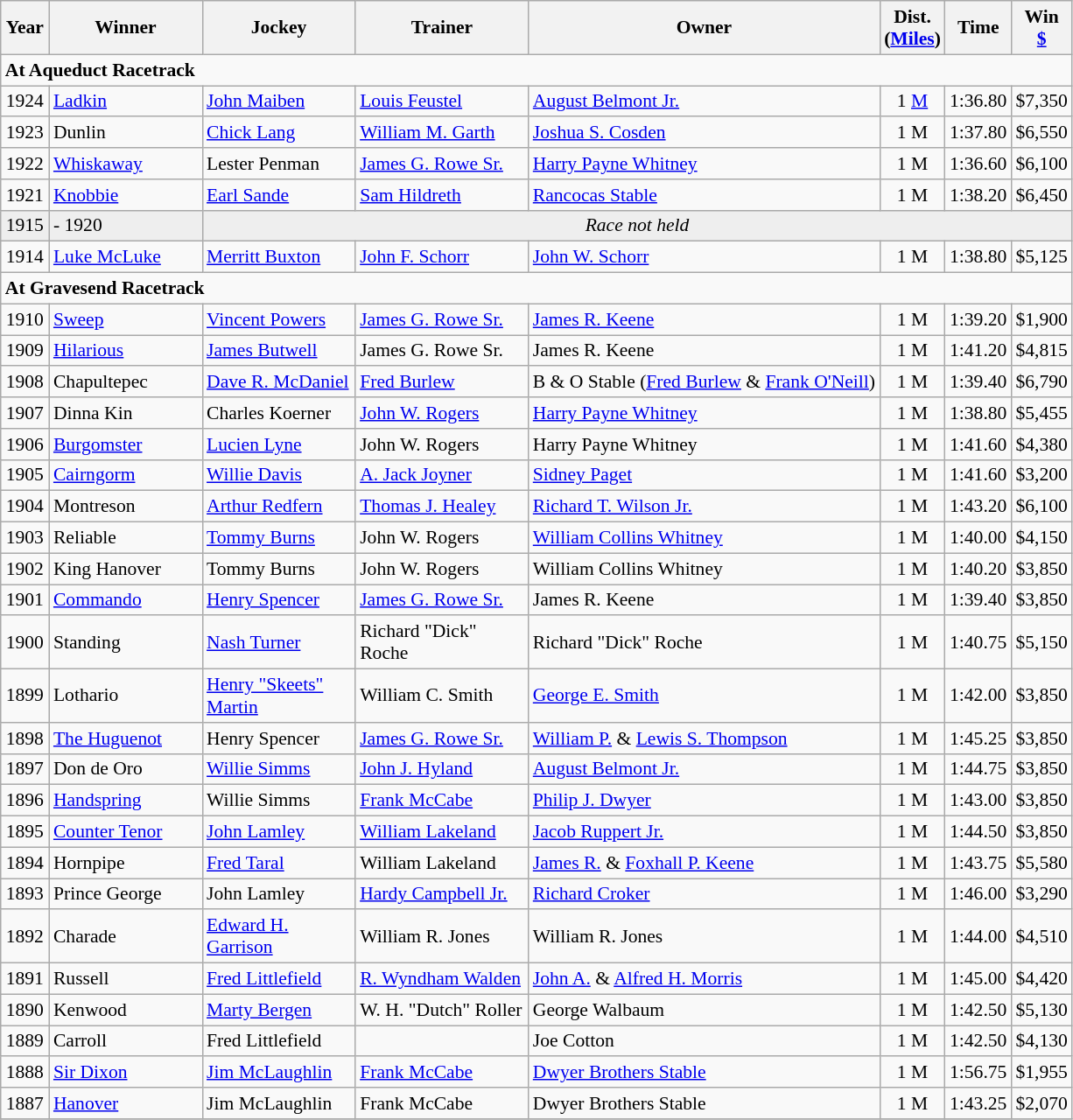<table class="wikitable sortable" style="font-size:90%">
<tr>
<th style="width:30px">Year<br></th>
<th style="width:110px">Winner<br></th>
<th style="width:110px">Jockey<br></th>
<th style="width:125px">Trainer<br></th>
<th>Owner<br></th>
<th style="width:25px">Dist.<br> <span>(<a href='#'>Miles</a>)</span></th>
<th style="width:25px">Time<br></th>
<th style="width:25px">Win<br><a href='#'>$</a></th>
</tr>
<tr>
<td align="left" colspan=11><strong>At Aqueduct Racetrack</strong></td>
</tr>
<tr>
<td align=center>1924</td>
<td><a href='#'>Ladkin</a></td>
<td><a href='#'>John Maiben</a></td>
<td><a href='#'>Louis Feustel</a></td>
<td><a href='#'>August Belmont Jr.</a></td>
<td align=center>1 <a href='#'>M</a></td>
<td>1:36.80</td>
<td>$7,350</td>
</tr>
<tr>
<td align=center>1923</td>
<td>Dunlin</td>
<td><a href='#'>Chick Lang</a></td>
<td><a href='#'>William M. Garth</a></td>
<td><a href='#'>Joshua S. Cosden</a></td>
<td align=center>1 M</td>
<td>1:37.80</td>
<td>$6,550</td>
</tr>
<tr>
<td align=center>1922</td>
<td><a href='#'>Whiskaway</a></td>
<td>Lester Penman</td>
<td><a href='#'>James G. Rowe Sr.</a></td>
<td><a href='#'>Harry Payne Whitney</a></td>
<td align=center>1 M</td>
<td>1:36.60</td>
<td>$6,100</td>
</tr>
<tr>
<td align=center>1921</td>
<td><a href='#'>Knobbie</a></td>
<td><a href='#'>Earl Sande</a></td>
<td><a href='#'>Sam Hildreth</a></td>
<td><a href='#'>Rancocas Stable</a></td>
<td align=center>1 M</td>
<td>1:38.20</td>
<td>$6,450</td>
</tr>
<tr bgcolor="#eeeeee">
<td align=center>1915</td>
<td>- 1920</td>
<td align=center  colspan=9><em>Race not held</em></td>
</tr>
<tr>
<td align=center>1914</td>
<td><a href='#'>Luke McLuke</a></td>
<td><a href='#'>Merritt Buxton</a></td>
<td><a href='#'>John F. Schorr</a></td>
<td><a href='#'>John W. Schorr</a></td>
<td align=center>1 M</td>
<td>1:38.80</td>
<td>$5,125</td>
</tr>
<tr>
<td align="left" colspan=11><strong>At Gravesend Racetrack</strong></td>
</tr>
<tr>
<td align=center>1910</td>
<td><a href='#'>Sweep</a></td>
<td><a href='#'>Vincent Powers</a></td>
<td><a href='#'>James G. Rowe Sr.</a></td>
<td><a href='#'>James R. Keene</a></td>
<td align=center>1 M</td>
<td>1:39.20</td>
<td>$1,900</td>
</tr>
<tr>
<td align=center>1909</td>
<td><a href='#'>Hilarious</a></td>
<td><a href='#'>James Butwell</a></td>
<td>James G. Rowe Sr.</td>
<td>James R. Keene</td>
<td align=center>1 M</td>
<td>1:41.20</td>
<td>$4,815</td>
</tr>
<tr>
<td align=center>1908</td>
<td>Chapultepec</td>
<td><a href='#'>Dave R. McDaniel</a></td>
<td><a href='#'>Fred Burlew</a></td>
<td>B & O Stable (<a href='#'>Fred Burlew</a> & <a href='#'>Frank O'Neill</a>)</td>
<td align=center>1 M</td>
<td>1:39.40</td>
<td>$6,790</td>
</tr>
<tr>
<td align=center>1907</td>
<td>Dinna Kin</td>
<td>Charles Koerner</td>
<td><a href='#'>John W. Rogers</a></td>
<td><a href='#'>Harry Payne Whitney</a></td>
<td align=center>1 M</td>
<td>1:38.80</td>
<td>$5,455</td>
</tr>
<tr>
<td align=center>1906</td>
<td><a href='#'>Burgomster</a></td>
<td><a href='#'>Lucien Lyne</a></td>
<td>John W. Rogers</td>
<td>Harry Payne Whitney</td>
<td align=center>1 M</td>
<td>1:41.60</td>
<td>$4,380</td>
</tr>
<tr>
<td align=center>1905</td>
<td><a href='#'>Cairngorm</a></td>
<td><a href='#'>Willie Davis</a></td>
<td><a href='#'>A. Jack Joyner</a></td>
<td><a href='#'>Sidney Paget</a></td>
<td align=center>1 M</td>
<td>1:41.60</td>
<td>$3,200</td>
</tr>
<tr>
<td align=center>1904</td>
<td>Montreson</td>
<td><a href='#'>Arthur Redfern</a></td>
<td><a href='#'>Thomas J. Healey</a></td>
<td><a href='#'>Richard T. Wilson Jr.</a></td>
<td align=center>1 M</td>
<td>1:43.20</td>
<td>$6,100</td>
</tr>
<tr>
<td align=center>1903</td>
<td>Reliable</td>
<td><a href='#'>Tommy Burns</a></td>
<td>John W. Rogers</td>
<td><a href='#'>William Collins Whitney</a></td>
<td align=center>1 M</td>
<td>1:40.00</td>
<td>$4,150</td>
</tr>
<tr>
<td align=center>1902</td>
<td>King Hanover</td>
<td>Tommy Burns</td>
<td>John W. Rogers</td>
<td>William Collins Whitney</td>
<td align=center>1 M</td>
<td>1:40.20</td>
<td>$3,850</td>
</tr>
<tr>
<td align=center>1901</td>
<td><a href='#'>Commando</a></td>
<td><a href='#'>Henry Spencer</a></td>
<td><a href='#'>James G. Rowe Sr.</a></td>
<td>James R. Keene</td>
<td align=center>1 M</td>
<td>1:39.40</td>
<td>$3,850</td>
</tr>
<tr>
<td align=center>1900</td>
<td>Standing</td>
<td><a href='#'>Nash Turner</a></td>
<td>Richard "Dick" Roche</td>
<td>Richard "Dick" Roche</td>
<td align=center>1 M</td>
<td>1:40.75</td>
<td>$5,150</td>
</tr>
<tr>
<td align=center>1899</td>
<td>Lothario</td>
<td><a href='#'>Henry "Skeets" Martin</a></td>
<td>William C. Smith</td>
<td><a href='#'>George E. Smith</a></td>
<td align=center>1 M</td>
<td>1:42.00</td>
<td>$3,850</td>
</tr>
<tr>
<td align=center>1898</td>
<td><a href='#'>The Huguenot</a></td>
<td>Henry Spencer</td>
<td><a href='#'>James G. Rowe Sr.</a></td>
<td><a href='#'>William P.</a> & <a href='#'>Lewis S. Thompson</a></td>
<td align=center>1 M</td>
<td>1:45.25</td>
<td>$3,850</td>
</tr>
<tr>
<td align=center>1897</td>
<td>Don de Oro</td>
<td><a href='#'>Willie Simms</a></td>
<td><a href='#'>John J. Hyland</a></td>
<td><a href='#'>August Belmont Jr.</a></td>
<td align=center>1 M</td>
<td>1:44.75</td>
<td>$3,850</td>
</tr>
<tr>
<td align=center>1896</td>
<td><a href='#'>Handspring</a></td>
<td>Willie Simms</td>
<td><a href='#'>Frank McCabe</a></td>
<td><a href='#'>Philip J. Dwyer</a></td>
<td align=center>1 M</td>
<td>1:43.00</td>
<td>$3,850</td>
</tr>
<tr>
<td align=center>1895</td>
<td><a href='#'>Counter Tenor</a></td>
<td><a href='#'>John Lamley</a></td>
<td><a href='#'>William Lakeland</a></td>
<td><a href='#'>Jacob Ruppert Jr.</a></td>
<td align=center>1 M</td>
<td>1:44.50</td>
<td>$3,850</td>
</tr>
<tr>
<td align=center>1894</td>
<td>Hornpipe</td>
<td><a href='#'>Fred Taral</a></td>
<td>William Lakeland</td>
<td><a href='#'>James R.</a> & <a href='#'>Foxhall P. Keene</a></td>
<td align=center>1 M</td>
<td>1:43.75</td>
<td>$5,580</td>
</tr>
<tr>
<td align=center>1893</td>
<td>Prince George</td>
<td>John Lamley</td>
<td><a href='#'>Hardy Campbell Jr.</a></td>
<td><a href='#'>Richard Croker</a></td>
<td align=center>1 M</td>
<td>1:46.00</td>
<td>$3,290</td>
</tr>
<tr>
<td align=center>1892</td>
<td>Charade</td>
<td><a href='#'>Edward H. Garrison</a></td>
<td>William R. Jones</td>
<td>William R. Jones</td>
<td align=center>1 M</td>
<td>1:44.00</td>
<td>$4,510</td>
</tr>
<tr>
<td align=center>1891</td>
<td>Russell</td>
<td><a href='#'>Fred Littlefield</a></td>
<td><a href='#'>R. Wyndham Walden</a></td>
<td><a href='#'>John A.</a> & <a href='#'>Alfred H. Morris</a></td>
<td align=center>1 M</td>
<td>1:45.00</td>
<td>$4,420</td>
</tr>
<tr>
<td align=center>1890</td>
<td>Kenwood</td>
<td><a href='#'>Marty Bergen</a></td>
<td>W. H. "Dutch" Roller</td>
<td>George Walbaum</td>
<td align=center>1 M</td>
<td>1:42.50</td>
<td>$5,130</td>
</tr>
<tr>
<td align=center>1889</td>
<td>Carroll</td>
<td>Fred Littlefield</td>
<td></td>
<td>Joe Cotton</td>
<td align=center>1 M</td>
<td>1:42.50</td>
<td>$4,130</td>
</tr>
<tr>
<td align=center>1888</td>
<td><a href='#'>Sir Dixon</a></td>
<td><a href='#'>Jim McLaughlin</a></td>
<td><a href='#'>Frank McCabe</a></td>
<td><a href='#'>Dwyer Brothers Stable</a></td>
<td align=center>1 M</td>
<td>1:56.75</td>
<td>$1,955</td>
</tr>
<tr>
<td align=center>1887</td>
<td><a href='#'>Hanover</a></td>
<td>Jim McLaughlin</td>
<td>Frank McCabe</td>
<td>Dwyer Brothers Stable</td>
<td align=center>1 M</td>
<td>1:43.25</td>
<td>$2,070</td>
</tr>
<tr>
</tr>
</table>
